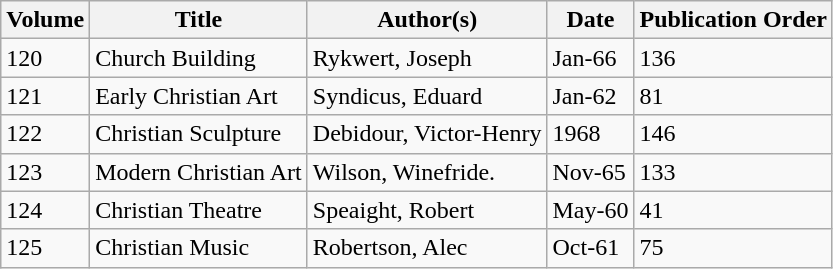<table class="wikitable">
<tr>
<th>Volume</th>
<th>Title</th>
<th>Author(s)</th>
<th>Date</th>
<th>Publication Order</th>
</tr>
<tr>
<td>120</td>
<td>Church Building</td>
<td>Rykwert, Joseph</td>
<td>Jan-66</td>
<td>136</td>
</tr>
<tr>
<td>121</td>
<td>Early Christian Art</td>
<td>Syndicus, Eduard</td>
<td>Jan-62</td>
<td>81</td>
</tr>
<tr>
<td>122</td>
<td>Christian Sculpture</td>
<td>Debidour, Victor-Henry</td>
<td>1968</td>
<td>146</td>
</tr>
<tr>
<td>123</td>
<td>Modern Christian Art</td>
<td>Wilson, Winefride.</td>
<td>Nov-65</td>
<td>133</td>
</tr>
<tr>
<td>124</td>
<td>Christian Theatre</td>
<td>Speaight, Robert</td>
<td>May-60</td>
<td>41</td>
</tr>
<tr>
<td>125</td>
<td>Christian Music</td>
<td>Robertson, Alec</td>
<td>Oct-61</td>
<td>75</td>
</tr>
</table>
